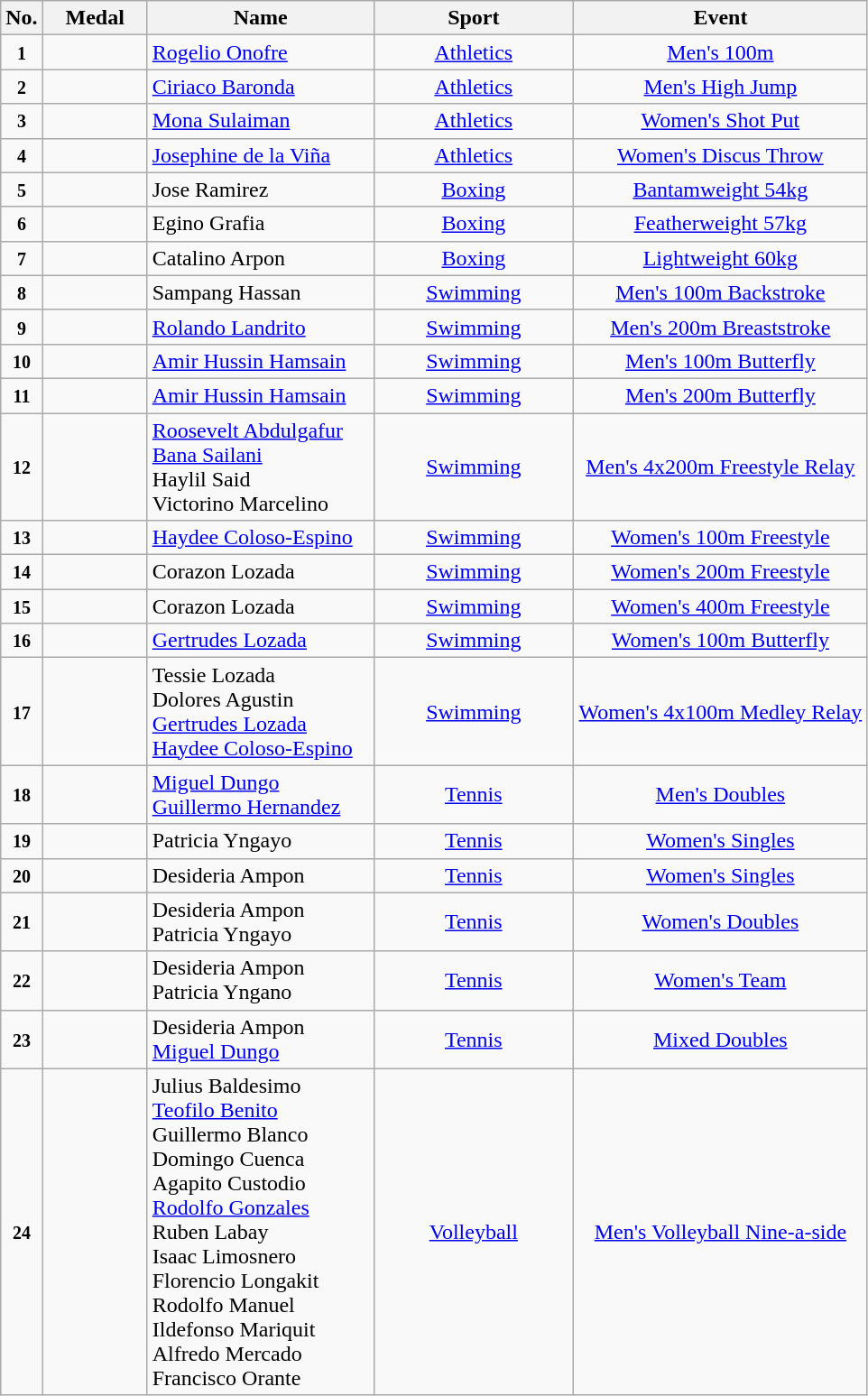<table class="wikitable" style="font-size:100%; text-align:center;">
<tr>
<th width="10">No.</th>
<th width="70">Medal</th>
<th width="160">Name</th>
<th width="140">Sport</th>
<th width="210">Event</th>
</tr>
<tr>
<td><small><strong>1</strong></small></td>
<td></td>
<td align=left><a href='#'>Rogelio Onofre</a></td>
<td> <a href='#'>Athletics</a></td>
<td><a href='#'>Men's 100m</a></td>
</tr>
<tr>
<td><small><strong>2</strong></small></td>
<td></td>
<td align=left><a href='#'>Ciriaco Baronda</a></td>
<td> <a href='#'>Athletics</a></td>
<td><a href='#'>Men's High Jump</a></td>
</tr>
<tr>
<td><small><strong>3</strong></small></td>
<td></td>
<td align=left><a href='#'>Mona Sulaiman</a></td>
<td> <a href='#'>Athletics</a></td>
<td><a href='#'>Women's Shot Put</a></td>
</tr>
<tr>
<td><small><strong>4</strong></small></td>
<td></td>
<td align=left><a href='#'>Josephine de la Viña</a></td>
<td> <a href='#'>Athletics</a></td>
<td><a href='#'>Women's Discus Throw</a></td>
</tr>
<tr>
<td><small><strong>5</strong></small></td>
<td></td>
<td align=left>Jose Ramirez</td>
<td> <a href='#'>Boxing</a></td>
<td><a href='#'>Bantamweight 54kg</a></td>
</tr>
<tr>
<td><small><strong>6</strong></small></td>
<td></td>
<td align=left>Egino Grafia</td>
<td> <a href='#'>Boxing</a></td>
<td><a href='#'>Featherweight 57kg</a></td>
</tr>
<tr>
<td><small><strong>7</strong></small></td>
<td></td>
<td align=left>Catalino Arpon</td>
<td> <a href='#'>Boxing</a></td>
<td><a href='#'>Lightweight 60kg</a></td>
</tr>
<tr>
<td><small><strong>8</strong></small></td>
<td></td>
<td align=left>Sampang Hassan</td>
<td> <a href='#'>Swimming</a></td>
<td><a href='#'>Men's 100m Backstroke</a></td>
</tr>
<tr>
<td><small><strong>9</strong></small></td>
<td></td>
<td align=left><a href='#'>Rolando Landrito</a></td>
<td> <a href='#'>Swimming</a></td>
<td><a href='#'>Men's 200m Breaststroke</a></td>
</tr>
<tr>
<td><small><strong>10</strong></small></td>
<td></td>
<td align=left><a href='#'>Amir Hussin Hamsain</a></td>
<td> <a href='#'>Swimming</a></td>
<td><a href='#'>Men's 100m Butterfly</a></td>
</tr>
<tr>
<td><small><strong>11</strong></small></td>
<td></td>
<td align=left><a href='#'>Amir Hussin Hamsain</a></td>
<td> <a href='#'>Swimming</a></td>
<td><a href='#'>Men's 200m Butterfly</a></td>
</tr>
<tr>
<td><small><strong>12</strong></small></td>
<td></td>
<td align=left><a href='#'>Roosevelt Abdulgafur</a><br><a href='#'>Bana Sailani</a><br>Haylil Said<br>Victorino Marcelino</td>
<td> <a href='#'>Swimming</a></td>
<td><a href='#'>Men's 4x200m Freestyle Relay</a></td>
</tr>
<tr>
<td><small><strong>13</strong></small></td>
<td></td>
<td align=left><a href='#'>Haydee Coloso-Espino</a></td>
<td> <a href='#'>Swimming</a></td>
<td><a href='#'>Women's 100m Freestyle</a></td>
</tr>
<tr>
<td><small><strong>14</strong></small></td>
<td></td>
<td align=left>Corazon Lozada</td>
<td> <a href='#'>Swimming</a></td>
<td><a href='#'>Women's 200m Freestyle</a></td>
</tr>
<tr>
<td><small><strong>15</strong></small></td>
<td></td>
<td align=left>Corazon Lozada</td>
<td> <a href='#'>Swimming</a></td>
<td><a href='#'>Women's 400m Freestyle</a></td>
</tr>
<tr>
<td><small><strong>16</strong></small></td>
<td></td>
<td align=left><a href='#'>Gertrudes Lozada</a></td>
<td> <a href='#'>Swimming</a></td>
<td><a href='#'>Women's 100m Butterfly</a></td>
</tr>
<tr>
<td><small><strong>17</strong></small></td>
<td></td>
<td align=left>Tessie Lozada<br>Dolores Agustin<br><a href='#'>Gertrudes Lozada</a><br><a href='#'>Haydee Coloso-Espino</a></td>
<td> <a href='#'>Swimming</a></td>
<td><a href='#'>Women's 4x100m Medley Relay</a></td>
</tr>
<tr>
<td><small><strong>18</strong></small></td>
<td></td>
<td align=left><a href='#'>Miguel Dungo</a><br><a href='#'>Guillermo Hernandez</a></td>
<td> <a href='#'>Tennis</a></td>
<td><a href='#'>Men's Doubles</a></td>
</tr>
<tr>
<td><small><strong>19</strong></small></td>
<td></td>
<td align=left>Patricia Yngayo</td>
<td> <a href='#'>Tennis</a></td>
<td><a href='#'>Women's Singles</a></td>
</tr>
<tr>
<td><small><strong>20</strong></small></td>
<td></td>
<td align=left>Desideria Ampon</td>
<td> <a href='#'>Tennis</a></td>
<td><a href='#'>Women's Singles</a></td>
</tr>
<tr>
<td><small><strong>21</strong></small></td>
<td></td>
<td align=left>Desideria Ampon<br>Patricia Yngayo</td>
<td> <a href='#'>Tennis</a></td>
<td><a href='#'>Women's Doubles</a></td>
</tr>
<tr>
<td><small><strong>22</strong></small></td>
<td></td>
<td align=left>Desideria Ampon<br>Patricia Yngano</td>
<td> <a href='#'>Tennis</a></td>
<td><a href='#'>Women's Team</a></td>
</tr>
<tr>
<td><small><strong>23</strong></small></td>
<td></td>
<td align=left>Desideria Ampon<br><a href='#'>Miguel Dungo</a></td>
<td> <a href='#'>Tennis</a></td>
<td><a href='#'>Mixed Doubles</a></td>
</tr>
<tr>
<td><small><strong>24</strong></small></td>
<td></td>
<td align=left>Julius Baldesimo<br><a href='#'>Teofilo Benito</a><br>Guillermo Blanco<br>Domingo Cuenca<br>Agapito Custodio<br><a href='#'>Rodolfo Gonzales</a><br>Ruben Labay<br>Isaac Limosnero<br>Florencio Longakit<br>Rodolfo Manuel<br>Ildefonso Mariquit<br>Alfredo Mercado<br>Francisco Orante</td>
<td> <a href='#'>Volleyball</a></td>
<td><a href='#'>Men's Volleyball Nine-a-side</a></td>
</tr>
</table>
